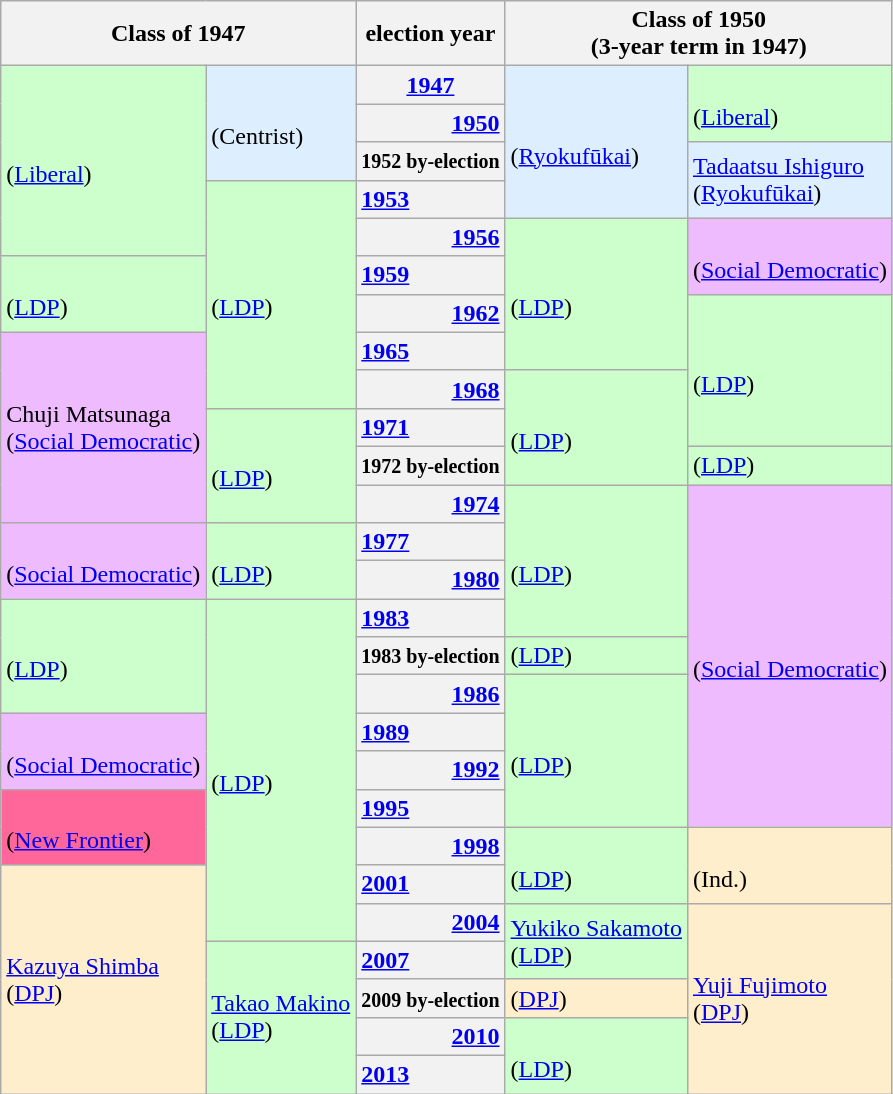<table class="wikitable" border="1">
<tr>
<th colspan="2">Class of 1947</th>
<th>election year</th>
<th colspan="2">Class of 1950<br>(3-year term in 1947)</th>
</tr>
<tr>
<td rowspan="5" bgcolor="#CCFFCC"><br>(<a href='#'>Liberal</a>)</td>
<td rowspan="3" bgcolor="#DDEEFF"><br>(Centrist)</td>
<th style="text-align: center"><a href='#'>1947</a></th>
<td rowspan="4" bgcolor="#DDEEFF"><br>(<a href='#'>Ryokufūkai</a>)</td>
<td rowspan="2" bgcolor="#CCFFCC"><br>(<a href='#'>Liberal</a>)</td>
</tr>
<tr>
<th style="text-align: right"><a href='#'>1950</a></th>
</tr>
<tr>
<th style="text-align: right"><small>1952 by-election</small></th>
<td rowspan="2" bgcolor="#DDEEFF"><a href='#'>Tadaatsu Ishiguro</a><br>(<a href='#'>Ryokufūkai</a>)</td>
</tr>
<tr>
<td rowspan="6" bgcolor="#CCFFCC"><br>(<a href='#'>LDP</a>)</td>
<th style="text-align: left"><a href='#'>1953</a></th>
</tr>
<tr>
<th style="text-align: right"><a href='#'>1956</a></th>
<td rowspan="4" bgcolor="#CCFFCC"><br>(<a href='#'>LDP</a>)</td>
<td rowspan="2" bgcolor="#EEBBFF"><br>(<a href='#'>Social Democratic</a>)</td>
</tr>
<tr>
<td rowspan="2" bgcolor="#CCFFCC"><br>(<a href='#'>LDP</a>)</td>
<th style="text-align: left"><a href='#'>1959</a></th>
</tr>
<tr>
<th style="text-align: right"><a href='#'>1962</a></th>
<td rowspan="4" bgcolor="#CCFFCC"><br>(<a href='#'>LDP</a>)</td>
</tr>
<tr>
<td rowspan="5" bgcolor="#EEBBFF">Chuji Matsunaga<br>(<a href='#'>Social Democratic</a>)</td>
<th style="text-align: left"><a href='#'>1965</a></th>
</tr>
<tr>
<th style="text-align: right"><a href='#'>1968</a></th>
<td rowspan="3" bgcolor="#CCFFCC"><br>(<a href='#'>LDP</a>)</td>
</tr>
<tr>
<td rowspan="3" bgcolor="#CCFFCC"><br>(<a href='#'>LDP</a>)</td>
<th style="text-align: left"><a href='#'>1971</a></th>
</tr>
<tr>
<th style="text-align: right"><small>1972 by-election</small></th>
<td bgcolor="#CCFFCC"> (<a href='#'>LDP</a>)</td>
</tr>
<tr>
<th style="text-align: right"><a href='#'>1974</a></th>
<td rowspan="4" bgcolor="#CCFFCC"><br>(<a href='#'>LDP</a>)</td>
<td rowspan="9" bgcolor="#EEBBFF"><br>(<a href='#'>Social Democratic</a>)</td>
</tr>
<tr>
<td rowspan="2" bgcolor="#EEBBFF"><br>(<a href='#'>Social Democratic</a>)</td>
<td rowspan="2" bgcolor="#CCFFCC"><br>(<a href='#'>LDP</a>)</td>
<th style="text-align: left"><a href='#'>1977</a></th>
</tr>
<tr>
<th style="text-align: right"><a href='#'>1980</a></th>
</tr>
<tr>
<td rowspan="3" bgcolor="#CCFFCC"><br>(<a href='#'>LDP</a>)</td>
<td rowspan="9" bgcolor="#CCFFCC"><br>(<a href='#'>LDP</a>)</td>
<th style="text-align: left"><a href='#'>1983</a></th>
</tr>
<tr>
<th style="text-align: right"><small>1983 by-election</small></th>
<td bgcolor="#CCFFCC"> (<a href='#'>LDP</a>)</td>
</tr>
<tr>
<th style="text-align: right"><a href='#'>1986</a></th>
<td rowspan="4" bgcolor="#CCFFCC"><br>(<a href='#'>LDP</a>)</td>
</tr>
<tr>
<td rowspan="2" bgcolor="#EEBBFF"><br>(<a href='#'>Social Democratic</a>)</td>
<th style="text-align: left"><a href='#'>1989</a></th>
</tr>
<tr>
<th style="text-align: right"><a href='#'>1992</a></th>
</tr>
<tr>
<td rowspan="2" bgcolor="#FF6699"><br>(<a href='#'>New Frontier</a>)</td>
<th style="text-align: left"><a href='#'>1995</a></th>
</tr>
<tr>
<th style="text-align: right"><a href='#'>1998</a></th>
<td rowspan="2" bgcolor="#CCFFCC"><br>(<a href='#'>LDP</a>)</td>
<td rowspan="2" bgcolor="#FFEECC"><br>(Ind.)</td>
</tr>
<tr>
<td rowspan="6" bgcolor="#FFEECC"><a href='#'>Kazuya Shimba</a><br>(<a href='#'>DPJ</a>)</td>
<th style="text-align: left"><a href='#'>2001</a></th>
</tr>
<tr>
<th style="text-align: right"><a href='#'>2004</a></th>
<td rowspan="2" bgcolor="#CCFFCC"><a href='#'>Yukiko Sakamoto</a><br>(<a href='#'>LDP</a>)</td>
<td rowspan="5" bgcolor="#FFEECC"><a href='#'>Yuji Fujimoto</a><br>(<a href='#'>DPJ</a>)</td>
</tr>
<tr>
<td rowspan="4" bgcolor="#CCFFCC"><a href='#'>Takao Makino</a><br>(<a href='#'>LDP</a>)</td>
<th style="text-align: left"><a href='#'>2007</a></th>
</tr>
<tr>
<th style="text-align: right"><small>2009 by-election</small></th>
<td bgcolor="#FFEECC"> (<a href='#'>DPJ</a>)</td>
</tr>
<tr>
<th style="text-align: right"><a href='#'>2010</a></th>
<td rowspan="2" bgcolor="#CCFFCC"><br>(<a href='#'>LDP</a>)</td>
</tr>
<tr>
<th style="text-align: left"><a href='#'>2013</a></th>
</tr>
</table>
